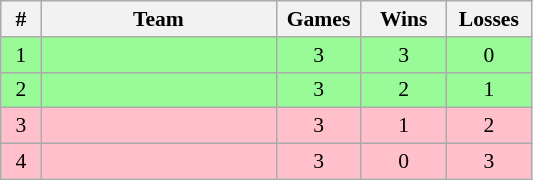<table class=wikitable style="text-align:center; font-size:90%">
<tr>
<th width=20>#</th>
<th width=150>Team</th>
<th width=50>Games</th>
<th width=50>Wins</th>
<th width=50>Losses</th>
</tr>
<tr bgcolor=#98fb98>
<td>1</td>
<td align=left></td>
<td>3</td>
<td>3</td>
<td>0</td>
</tr>
<tr bgcolor=#98fb98>
<td>2</td>
<td align=left></td>
<td>3</td>
<td>2</td>
<td>1</td>
</tr>
<tr bgcolor=pink>
<td>3</td>
<td align=left></td>
<td>3</td>
<td>1</td>
<td>2</td>
</tr>
<tr bgcolor=pink>
<td>4</td>
<td align=left></td>
<td>3</td>
<td>0</td>
<td>3</td>
</tr>
</table>
